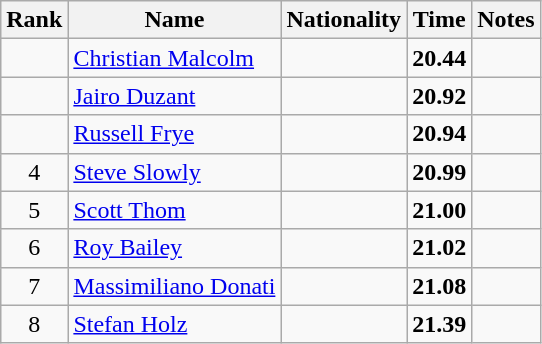<table class="wikitable sortable" style="text-align:center">
<tr>
<th>Rank</th>
<th>Name</th>
<th>Nationality</th>
<th>Time</th>
<th>Notes</th>
</tr>
<tr>
<td></td>
<td align=left><a href='#'>Christian Malcolm</a></td>
<td align=left></td>
<td><strong>20.44</strong></td>
<td></td>
</tr>
<tr>
<td></td>
<td align=left><a href='#'>Jairo Duzant</a></td>
<td align=left></td>
<td><strong>20.92</strong></td>
<td></td>
</tr>
<tr>
<td></td>
<td align=left><a href='#'>Russell Frye</a></td>
<td align=left></td>
<td><strong>20.94</strong></td>
<td></td>
</tr>
<tr>
<td>4</td>
<td align=left><a href='#'>Steve Slowly</a></td>
<td align=left></td>
<td><strong>20.99</strong></td>
<td></td>
</tr>
<tr>
<td>5</td>
<td align=left><a href='#'>Scott Thom</a></td>
<td align=left></td>
<td><strong>21.00</strong></td>
<td></td>
</tr>
<tr>
<td>6</td>
<td align=left><a href='#'>Roy Bailey</a></td>
<td align=left></td>
<td><strong>21.02</strong></td>
<td></td>
</tr>
<tr>
<td>7</td>
<td align=left><a href='#'>Massimiliano Donati</a></td>
<td align=left></td>
<td><strong>21.08</strong></td>
<td></td>
</tr>
<tr>
<td>8</td>
<td align=left><a href='#'>Stefan Holz</a></td>
<td align=left></td>
<td><strong>21.39</strong></td>
<td></td>
</tr>
</table>
